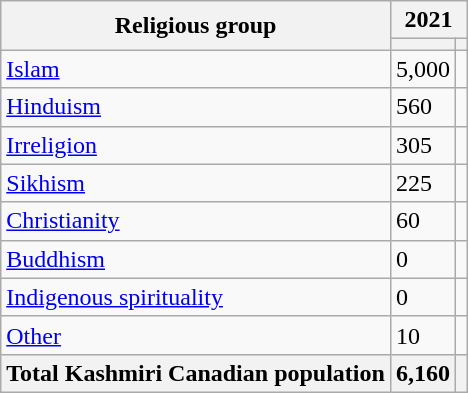<table class="wikitable sortable">
<tr>
<th rowspan="2">Religious group</th>
<th colspan="2">2021</th>
</tr>
<tr>
<th><a href='#'></a></th>
<th></th>
</tr>
<tr>
<td><a href='#'>Islam</a></td>
<td>5,000</td>
<td></td>
</tr>
<tr>
<td><a href='#'>Hinduism</a></td>
<td>560</td>
<td></td>
</tr>
<tr>
<td><a href='#'>Irreligion</a></td>
<td>305</td>
<td></td>
</tr>
<tr>
<td><a href='#'>Sikhism</a></td>
<td>225</td>
<td></td>
</tr>
<tr>
<td><a href='#'>Christianity</a></td>
<td>60</td>
<td></td>
</tr>
<tr>
<td><a href='#'>Buddhism</a></td>
<td>0</td>
<td></td>
</tr>
<tr>
<td><a href='#'>Indigenous spirituality</a></td>
<td>0</td>
<td></td>
</tr>
<tr>
<td><a href='#'>Other</a></td>
<td>10</td>
<td></td>
</tr>
<tr>
<th>Total Kashmiri Canadian population</th>
<th>6,160</th>
<th></th>
</tr>
</table>
